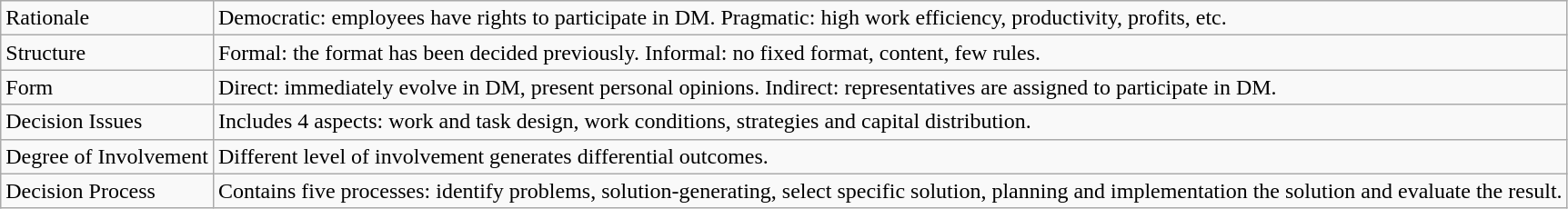<table class="wikitable">
<tr>
<td>Rationale</td>
<td>Democratic: employees have rights to participate in DM. Pragmatic: high work efficiency, productivity, profits, etc.</td>
</tr>
<tr>
<td>Structure</td>
<td>Formal: the format has been decided previously. Informal: no fixed format, content, few rules.</td>
</tr>
<tr>
<td>Form</td>
<td>Direct: immediately evolve in DM, present personal opinions. Indirect: representatives are assigned to participate in DM.</td>
</tr>
<tr>
<td>Decision Issues</td>
<td>Includes 4 aspects: work and task design, work conditions, strategies and capital distribution.</td>
</tr>
<tr>
<td>Degree of Involvement</td>
<td>Different level of involvement generates differential outcomes.</td>
</tr>
<tr>
<td>Decision Process</td>
<td>Contains five processes: identify problems, solution-generating, select specific solution, planning and implementation the solution and evaluate the result.</td>
</tr>
</table>
